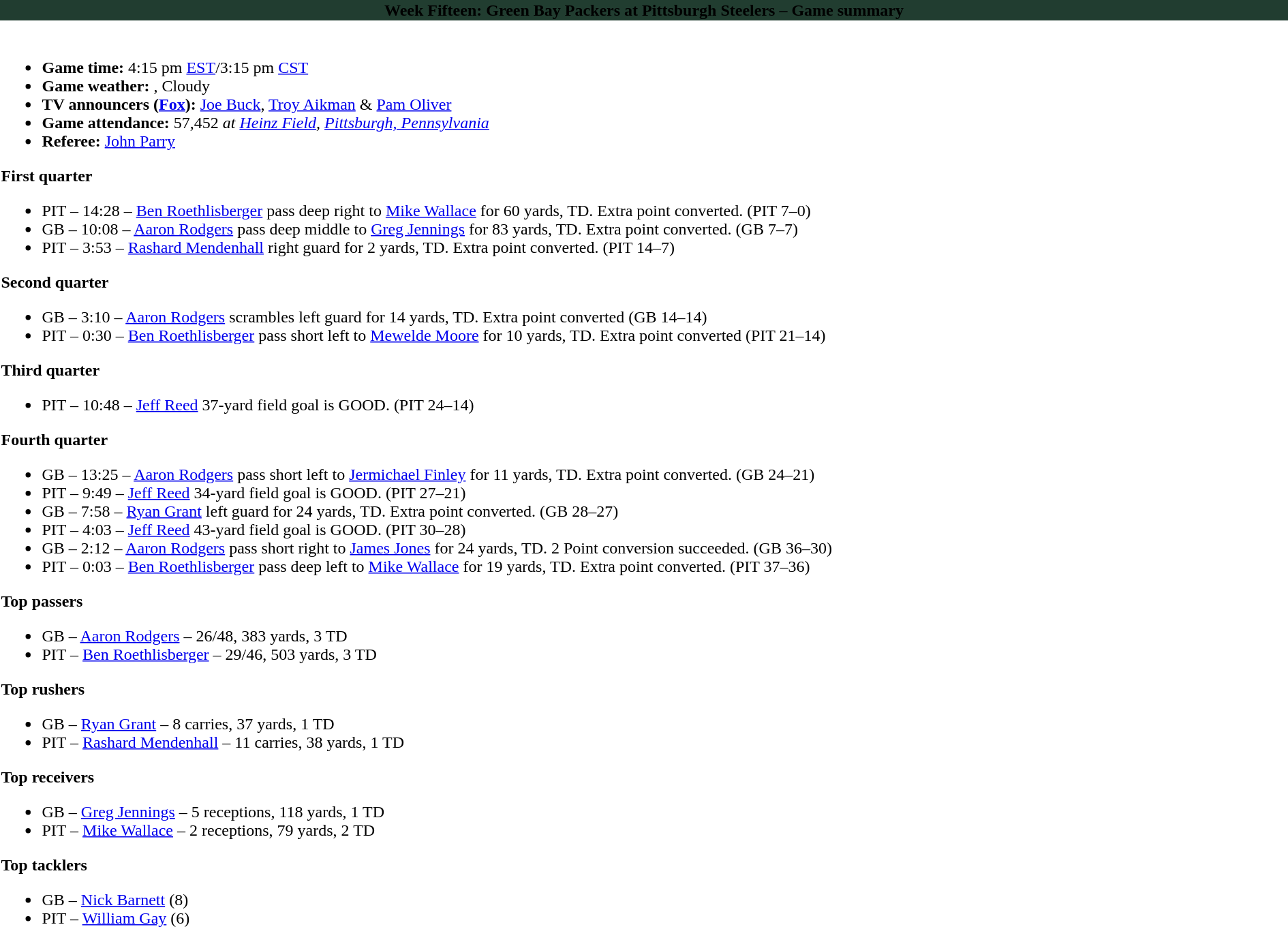<table class="toccolours"  style="width:100%; margin:auto;">
<tr>
<th style="background:#213D30"><span>Week Fifteen: Green Bay Packers at Pittsburgh Steelers – Game summary</span></th>
</tr>
<tr>
<td><br>
<ul><li><strong>Game time:</strong> 4:15 pm <a href='#'>EST</a>/3:15 pm <a href='#'>CST</a></li><li><strong>Game weather:</strong> , Cloudy</li><li><strong>TV announcers (<a href='#'>Fox</a>):</strong> <a href='#'>Joe Buck</a>, <a href='#'>Troy Aikman</a> & <a href='#'>Pam Oliver</a></li><li><strong>Game attendance:</strong> 57,452 <em>at <a href='#'>Heinz Field</a>, <a href='#'>Pittsburgh, Pennsylvania</a></em></li><li><strong>Referee:</strong> <a href='#'>John Parry</a></li></ul><strong>First quarter</strong><ul><li>PIT – 14:28 – <a href='#'>Ben Roethlisberger</a> pass deep right to <a href='#'>Mike Wallace</a> for 60 yards, TD. Extra point converted. (PIT 7–0)</li><li>GB – 10:08 – <a href='#'>Aaron Rodgers</a> pass deep middle to <a href='#'>Greg Jennings</a> for 83 yards, TD.  Extra point converted. (GB 7–7)</li><li>PIT – 3:53 – <a href='#'>Rashard Mendenhall</a> right guard for 2 yards, TD.  Extra point converted. (PIT 14–7)</li></ul><strong>Second quarter</strong><ul><li>GB – 3:10 –  <a href='#'>Aaron Rodgers</a> scrambles left guard for 14 yards, TD.  Extra point converted (GB 14–14)</li><li>PIT – 0:30 – <a href='#'>Ben Roethlisberger</a> pass short left to <a href='#'>Mewelde Moore</a> for 10 yards, TD.  Extra point converted (PIT 21–14)</li></ul><strong>Third quarter</strong><ul><li>PIT – 10:48 – <a href='#'>Jeff Reed</a> 37-yard field goal is GOOD.  (PIT 24–14)</li></ul><strong>Fourth quarter</strong><ul><li>GB – 13:25 –  <a href='#'>Aaron Rodgers</a> pass short left to <a href='#'>Jermichael Finley</a> for 11 yards, TD.  Extra point converted. (GB 24–21)</li><li>PIT – 9:49 – <a href='#'>Jeff Reed</a> 34-yard field goal is GOOD.  (PIT 27–21)</li><li>GB – 7:58 – <a href='#'>Ryan Grant</a> left guard for 24 yards, TD.  Extra point converted. (GB 28–27)</li><li>PIT – 4:03 – <a href='#'>Jeff Reed</a> 43-yard field goal is GOOD.  (PIT 30–28)</li><li>GB – 2:12 – <a href='#'>Aaron Rodgers</a> pass short right to <a href='#'>James Jones</a> for 24 yards, TD.  2 Point conversion succeeded. (GB 36–30)</li><li>PIT – 0:03 – <a href='#'>Ben Roethlisberger</a> pass deep left to <a href='#'>Mike Wallace</a> for 19 yards, TD.  Extra point converted. (PIT 37–36)</li></ul>

<strong>Top passers</strong><ul><li>GB – <a href='#'>Aaron Rodgers</a> – 26/48, 383 yards, 3 TD</li><li>PIT – <a href='#'>Ben Roethlisberger</a> – 29/46, 503 yards, 3 TD</li></ul><strong>Top rushers</strong><ul><li>GB – <a href='#'>Ryan Grant</a> – 8 carries, 37 yards, 1 TD</li><li>PIT – <a href='#'>Rashard Mendenhall</a> – 11 carries, 38 yards, 1 TD</li></ul><strong>Top receivers</strong><ul><li>GB – <a href='#'>Greg Jennings</a> – 5 receptions, 118 yards, 1 TD</li><li>PIT – <a href='#'>Mike Wallace</a> – 2 receptions, 79 yards, 2 TD</li></ul><strong>Top tacklers</strong><ul><li>GB – <a href='#'>Nick Barnett</a> (8)</li><li>PIT – <a href='#'>William Gay</a> (6)</li></ul></td>
</tr>
</table>
